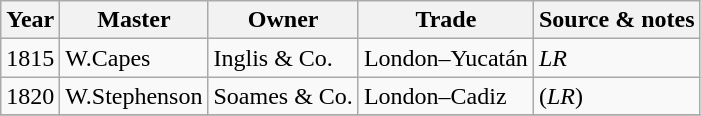<table class=" wikitable">
<tr>
<th>Year</th>
<th>Master</th>
<th>Owner</th>
<th>Trade</th>
<th>Source & notes</th>
</tr>
<tr>
<td>1815</td>
<td>W.Capes</td>
<td>Inglis & Co.</td>
<td>London–Yucatán</td>
<td><em>LR</em></td>
</tr>
<tr>
<td>1820</td>
<td>W.Stephenson</td>
<td>Soames & Co.</td>
<td>London–Cadiz</td>
<td>(<em>LR</em>)</td>
</tr>
<tr>
</tr>
</table>
